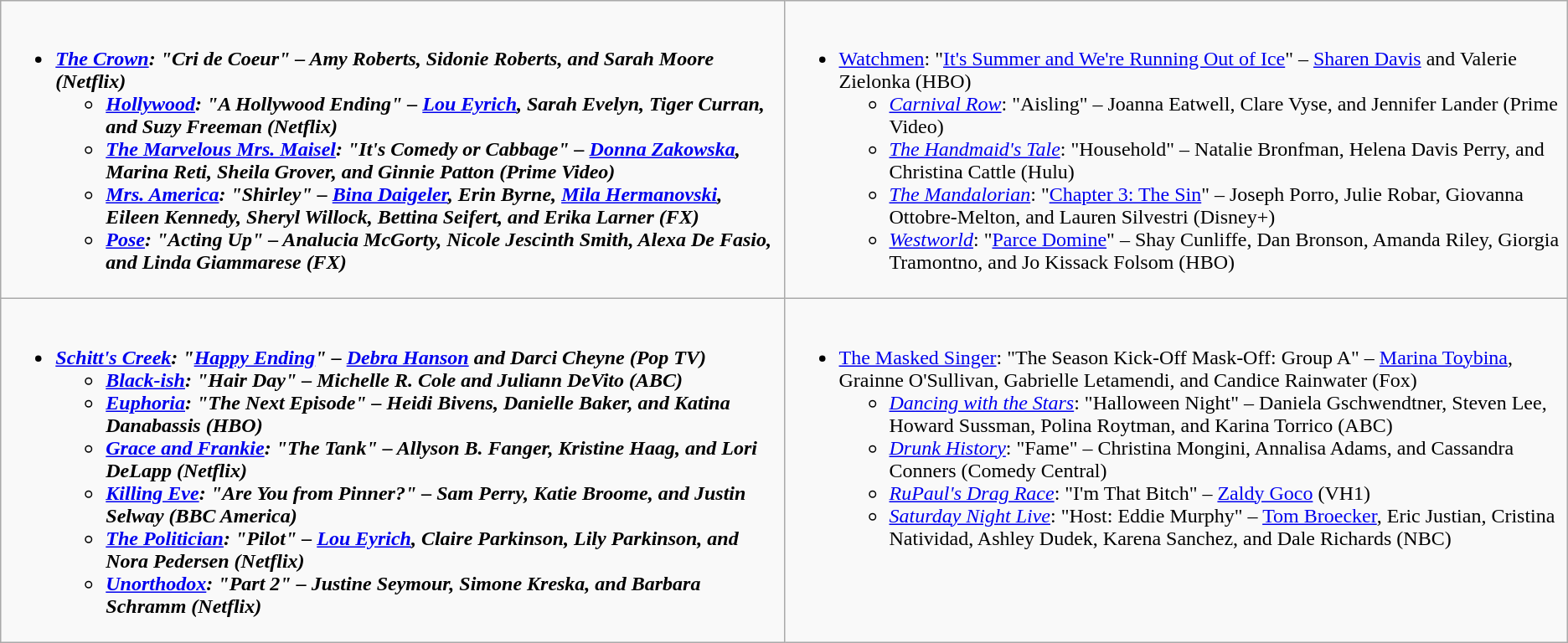<table class="wikitable">
<tr>
<td style="vertical-align:top;" width="50%"><br><ul><li><strong><em><a href='#'>The Crown</a><em>: "Cri de Coeur" – Amy Roberts, Sidonie Roberts, and Sarah Moore (Netflix)<strong><ul><li></em><a href='#'>Hollywood</a><em>: "A Hollywood Ending" – <a href='#'>Lou Eyrich</a>, Sarah Evelyn, Tiger Curran, and Suzy Freeman (Netflix)</li><li></em><a href='#'>The Marvelous Mrs. Maisel</a><em>: "It's Comedy or Cabbage" – <a href='#'>Donna Zakowska</a>, Marina Reti, Sheila Grover, and Ginnie Patton (Prime Video)</li><li></em><a href='#'>Mrs. America</a><em>: "Shirley" – <a href='#'>Bina Daigeler</a>, Erin Byrne, <a href='#'>Mila Hermanovski</a>, Eileen Kennedy, Sheryl Willock, Bettina Seifert, and Erika Larner (FX)</li><li></em><a href='#'>Pose</a><em>: "Acting Up" – Analucia McGorty, Nicole Jescinth Smith, Alexa De Fasio, and Linda Giammarese (FX)</li></ul></li></ul></td>
<td style="vertical-align:top;" width="50%"><br><ul><li></em></strong><a href='#'>Watchmen</a></em>: "<a href='#'>It's Summer and We're Running Out of Ice</a>" – <a href='#'>Sharen Davis</a> and Valerie Zielonka (HBO)</strong><ul><li><em><a href='#'>Carnival Row</a></em>: "Aisling" – Joanna Eatwell, Clare Vyse, and Jennifer Lander (Prime Video)</li><li><em><a href='#'>The Handmaid's Tale</a></em>: "Household" – Natalie Bronfman, Helena Davis Perry, and Christina Cattle (Hulu)</li><li><em><a href='#'>The Mandalorian</a></em>: "<a href='#'>Chapter 3: The Sin</a>" – Joseph Porro, Julie Robar, Giovanna Ottobre-Melton, and Lauren Silvestri (Disney+)</li><li><em><a href='#'>Westworld</a></em>: "<a href='#'>Parce Domine</a>" – Shay Cunliffe, Dan Bronson, Amanda Riley, Giorgia Tramontno, and Jo Kissack Folsom (HBO)</li></ul></li></ul></td>
</tr>
<tr>
<td style="vertical-align:top;" width="50%"><br><ul><li><strong><em><a href='#'>Schitt's Creek</a><em>: "<a href='#'>Happy Ending</a>" – <a href='#'>Debra Hanson</a> and Darci Cheyne (Pop TV)<strong><ul><li></em><a href='#'>Black-ish</a><em>: "Hair Day" – Michelle R. Cole and Juliann DeVito (ABC)</li><li></em><a href='#'>Euphoria</a><em>: "The Next Episode" – Heidi Bivens, Danielle Baker, and Katina Danabassis (HBO)</li><li></em><a href='#'>Grace and Frankie</a><em>: "The Tank" – Allyson B. Fanger, Kristine Haag, and Lori DeLapp (Netflix)</li><li></em><a href='#'>Killing Eve</a><em>: "Are You from Pinner?" – Sam Perry, Katie Broome, and Justin Selway (BBC America)</li><li></em><a href='#'>The Politician</a><em>: "Pilot" – <a href='#'>Lou Eyrich</a>, Claire Parkinson, Lily Parkinson, and Nora Pedersen (Netflix)</li><li></em><a href='#'>Unorthodox</a><em>: "Part 2" – Justine Seymour, Simone Kreska, and Barbara Schramm (Netflix)</li></ul></li></ul></td>
<td style="vertical-align:top;" width="50%"><br><ul><li></em></strong><a href='#'>The Masked Singer</a></em>: "The Season Kick-Off Mask-Off: Group A" – <a href='#'>Marina Toybina</a>, Grainne O'Sullivan, Gabrielle Letamendi, and Candice Rainwater (Fox)</strong><ul><li><em><a href='#'>Dancing with the Stars</a></em>: "Halloween Night" – Daniela Gschwendtner, Steven Lee, Howard Sussman, Polina Roytman, and Karina Torrico (ABC)</li><li><em><a href='#'>Drunk History</a></em>: "Fame" – Christina Mongini, Annalisa Adams, and Cassandra Conners (Comedy Central)</li><li><em><a href='#'>RuPaul's Drag Race</a></em>: "I'm That Bitch" – <a href='#'>Zaldy Goco</a> (VH1)</li><li><em><a href='#'>Saturday Night Live</a></em>: "Host: Eddie Murphy" – <a href='#'>Tom Broecker</a>, Eric Justian, Cristina Natividad, Ashley Dudek, Karena Sanchez, and Dale Richards (NBC)</li></ul></li></ul></td>
</tr>
</table>
